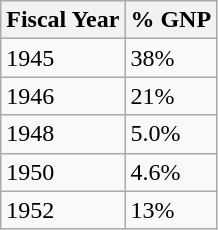<table class="wikitable floatright">
<tr>
<th>Fiscal Year</th>
<th>% GNP</th>
</tr>
<tr>
<td>1945</td>
<td>38%</td>
</tr>
<tr>
<td>1946</td>
<td>21%</td>
</tr>
<tr>
<td>1948</td>
<td>5.0%</td>
</tr>
<tr>
<td>1950</td>
<td>4.6%</td>
</tr>
<tr>
<td>1952</td>
<td>13%</td>
</tr>
</table>
